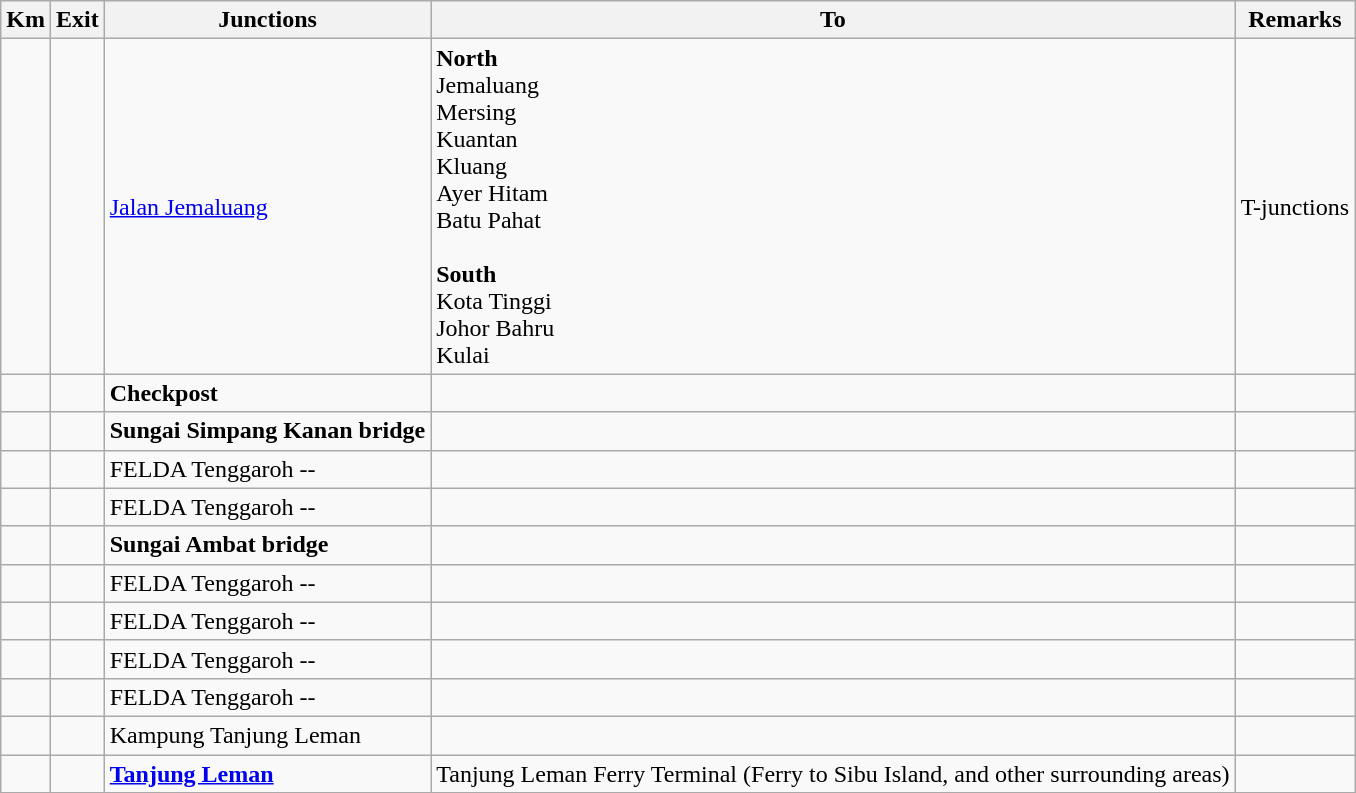<table class="wikitable">
<tr>
<th>Km</th>
<th>Exit</th>
<th>Junctions</th>
<th>To</th>
<th>Remarks</th>
</tr>
<tr>
<td></td>
<td></td>
<td><a href='#'>Jalan Jemaluang</a></td>
<td><strong>North</strong><br>  Jemaluang<br>  Mersing<br>  Kuantan<br> Kluang<br> Ayer Hitam<br> Batu Pahat<br><br><strong>South</strong><br>  Kota Tinggi<br>  Johor Bahru<br> Kulai</td>
<td>T-junctions</td>
</tr>
<tr>
<td></td>
<td></td>
<td><strong>Checkpost</strong></td>
<td></td>
<td></td>
</tr>
<tr>
<td></td>
<td></td>
<td><strong>Sungai Simpang Kanan bridge</strong></td>
<td></td>
<td></td>
</tr>
<tr>
<td></td>
<td></td>
<td>FELDA Tenggaroh --</td>
<td></td>
<td></td>
</tr>
<tr>
<td></td>
<td></td>
<td>FELDA Tenggaroh --</td>
<td></td>
<td></td>
</tr>
<tr>
<td></td>
<td></td>
<td><strong>Sungai Ambat bridge</strong></td>
<td></td>
<td></td>
</tr>
<tr>
<td></td>
<td></td>
<td>FELDA Tenggaroh --</td>
<td></td>
<td></td>
</tr>
<tr>
<td></td>
<td></td>
<td>FELDA Tenggaroh --</td>
<td></td>
<td></td>
</tr>
<tr>
<td></td>
<td></td>
<td>FELDA Tenggaroh --</td>
<td></td>
<td></td>
</tr>
<tr>
<td></td>
<td></td>
<td>FELDA Tenggaroh --</td>
<td></td>
<td></td>
</tr>
<tr>
<td></td>
<td></td>
<td>Kampung Tanjung Leman</td>
<td></td>
<td></td>
</tr>
<tr>
<td></td>
<td></td>
<td><strong><a href='#'>Tanjung Leman</a></strong></td>
<td>Tanjung Leman Ferry Terminal (Ferry to Sibu Island, and other surrounding areas)<br> </td>
<td></td>
</tr>
</table>
